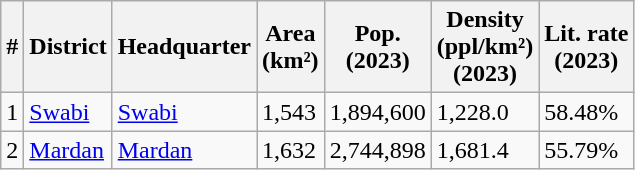<table class="wikitable sortable">
<tr>
<th>#</th>
<th>District</th>
<th>Headquarter</th>
<th>Area<br>(km²)</th>
<th>Pop.<br>(2023)</th>
<th>Density<br>(ppl/km²)<br>(2023)</th>
<th>Lit. rate<br>(2023)</th>
</tr>
<tr>
<td>1</td>
<td><a href='#'>Swabi</a></td>
<td><a href='#'>Swabi</a></td>
<td>1,543</td>
<td>1,894,600</td>
<td>1,228.0</td>
<td>58.48%</td>
</tr>
<tr>
<td>2</td>
<td><a href='#'>Mardan</a></td>
<td><a href='#'>Mardan</a></td>
<td>1,632</td>
<td>2,744,898</td>
<td>1,681.4</td>
<td>55.79%</td>
</tr>
</table>
